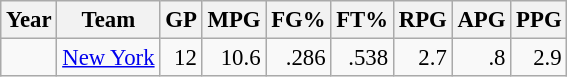<table class="wikitable sortable" style="font-size:95%; text-align:right;">
<tr>
<th>Year</th>
<th>Team</th>
<th>GP</th>
<th>MPG</th>
<th>FG%</th>
<th>FT%</th>
<th>RPG</th>
<th>APG</th>
<th>PPG</th>
</tr>
<tr>
<td style="text-align:left;"></td>
<td style="text-align:left;"><a href='#'>New York</a></td>
<td>12</td>
<td>10.6</td>
<td>.286</td>
<td>.538</td>
<td>2.7</td>
<td>.8</td>
<td>2.9</td>
</tr>
</table>
